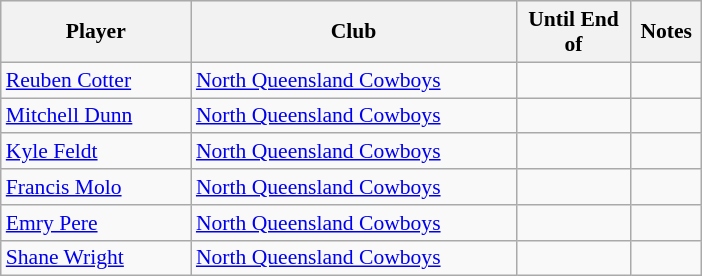<table class="wikitable" style="font-size:90%">
<tr bgcolor="#efefef">
<th width="120">Player</th>
<th width="210">Club</th>
<th width="70">Until End of</th>
<th width="40">Notes</th>
</tr>
<tr>
<td><a href='#'>Reuben Cotter</a></td>
<td> <a href='#'>North Queensland Cowboys</a></td>
<td></td>
<td></td>
</tr>
<tr>
<td><a href='#'>Mitchell Dunn</a></td>
<td> <a href='#'>North Queensland Cowboys</a></td>
<td></td>
<td></td>
</tr>
<tr>
<td><a href='#'>Kyle Feldt</a></td>
<td> <a href='#'>North Queensland Cowboys</a></td>
<td></td>
<td></td>
</tr>
<tr>
<td><a href='#'>Francis Molo</a></td>
<td> <a href='#'>North Queensland Cowboys</a></td>
<td></td>
<td></td>
</tr>
<tr>
<td><a href='#'>Emry Pere</a></td>
<td> <a href='#'>North Queensland Cowboys</a></td>
<td></td>
<td></td>
</tr>
<tr>
<td><a href='#'>Shane Wright</a></td>
<td> <a href='#'>North Queensland Cowboys</a></td>
<td></td>
<td></td>
</tr>
</table>
